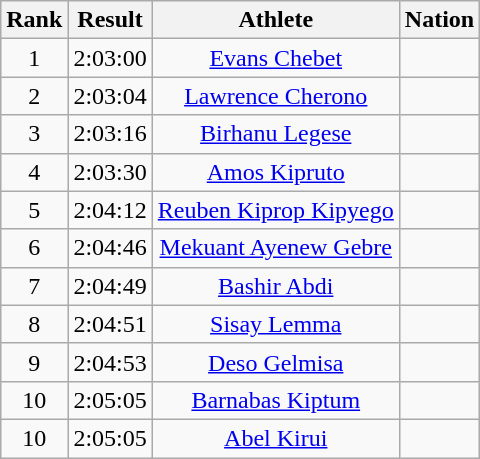<table class="wikitable" style="text-align:center">
<tr>
<th>Rank</th>
<th>Result</th>
<th>Athlete</th>
<th>Nation</th>
</tr>
<tr>
<td>1</td>
<td>2:03:00</td>
<td><a href='#'>Evans Chebet</a></td>
<td align=left></td>
</tr>
<tr>
<td>2</td>
<td>2:03:04</td>
<td><a href='#'>Lawrence Cherono</a></td>
<td align=left></td>
</tr>
<tr>
<td>3</td>
<td>2:03:16</td>
<td><a href='#'>Birhanu Legese</a></td>
<td align=left></td>
</tr>
<tr>
<td>4</td>
<td>2:03:30</td>
<td><a href='#'>Amos Kipruto</a></td>
<td align=left></td>
</tr>
<tr>
<td>5</td>
<td>2:04:12</td>
<td><a href='#'>Reuben Kiprop Kipyego</a></td>
<td align=left></td>
</tr>
<tr>
<td>6</td>
<td>2:04:46</td>
<td><a href='#'>Mekuant Ayenew Gebre</a></td>
<td align=left></td>
</tr>
<tr>
<td>7</td>
<td>2:04:49</td>
<td><a href='#'>Bashir Abdi</a></td>
<td align=left></td>
</tr>
<tr>
<td>8</td>
<td>2:04:51</td>
<td><a href='#'>Sisay Lemma</a></td>
<td align=left></td>
</tr>
<tr>
<td>9</td>
<td>2:04:53</td>
<td><a href='#'>Deso Gelmisa</a></td>
<td align=left></td>
</tr>
<tr>
<td>10</td>
<td>2:05:05</td>
<td><a href='#'>Barnabas Kiptum</a></td>
<td align=left></td>
</tr>
<tr>
<td>10</td>
<td>2:05:05</td>
<td><a href='#'>Abel Kirui</a></td>
<td align=left></td>
</tr>
</table>
